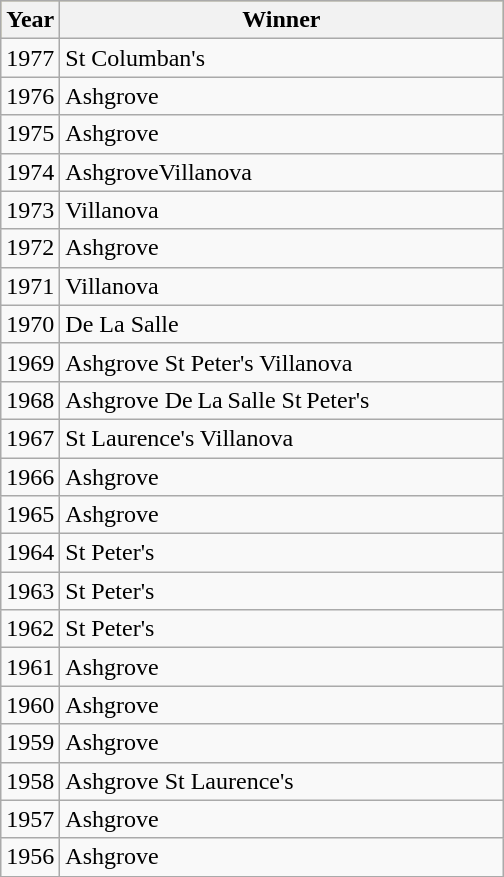<table class="wikitable">
<tr bgcolor=#bdb76b>
<th style="width:2em;">Year</th>
<th style="width:18em;">Winner</th>
</tr>
<tr>
<td>1977</td>
<td>St Columban's</td>
</tr>
<tr>
<td>1976</td>
<td>Ashgrove</td>
</tr>
<tr>
<td>1975</td>
<td>Ashgrove</td>
</tr>
<tr>
<td>1974</td>
<td>AshgroveVillanova</td>
</tr>
<tr>
<td>1973</td>
<td>Villanova</td>
</tr>
<tr>
<td>1972</td>
<td>Ashgrove</td>
</tr>
<tr>
<td>1971</td>
<td>Villanova</td>
</tr>
<tr>
<td>1970</td>
<td>De La Salle</td>
</tr>
<tr>
<td>1969</td>
<td>Ashgrove St Peter's Villanova</td>
</tr>
<tr>
<td>1968</td>
<td>Ashgrove De La Salle St Peter's</td>
</tr>
<tr>
<td>1967</td>
<td>St Laurence's Villanova</td>
</tr>
<tr>
<td>1966</td>
<td>Ashgrove</td>
</tr>
<tr>
<td>1965</td>
<td>Ashgrove</td>
</tr>
<tr>
<td>1964</td>
<td>St Peter's</td>
</tr>
<tr>
<td>1963</td>
<td>St Peter's</td>
</tr>
<tr>
<td>1962</td>
<td>St Peter's</td>
</tr>
<tr>
<td>1961</td>
<td>Ashgrove</td>
</tr>
<tr>
<td>1960</td>
<td>Ashgrove</td>
</tr>
<tr>
<td>1959</td>
<td>Ashgrove</td>
</tr>
<tr>
<td>1958</td>
<td>Ashgrove St Laurence's</td>
</tr>
<tr>
<td>1957</td>
<td>Ashgrove</td>
</tr>
<tr>
<td>1956</td>
<td>Ashgrove</td>
</tr>
</table>
